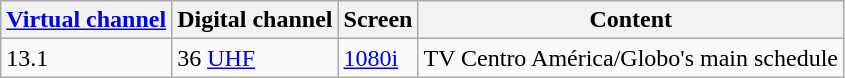<table class = wikitable>
<tr>
<th><a href='#'>Virtual channel</a></th>
<th>Digital channel</th>
<th>Screen</th>
<th>Content</th>
</tr>
<tr>
<td>13.1</td>
<td>36 <a href='#'>UHF</a></td>
<td><a href='#'>1080i</a></td>
<td>TV Centro América/Globo's main schedule</td>
</tr>
</table>
